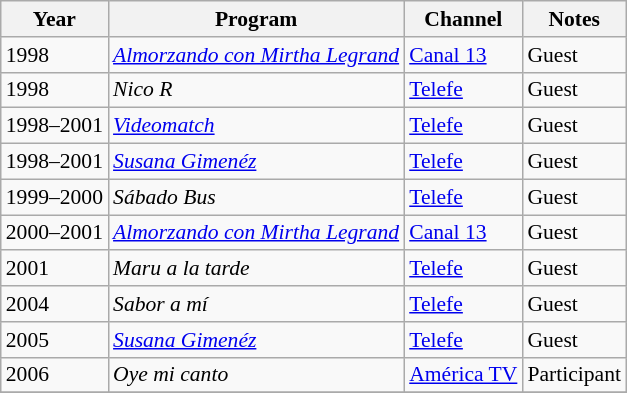<table class="wikitable" style="font-size: 90%;">
<tr>
<th>Year</th>
<th>Program</th>
<th>Channel</th>
<th>Notes</th>
</tr>
<tr>
<td>1998</td>
<td><em><a href='#'>Almorzando con Mirtha Legrand</a></em></td>
<td><a href='#'>Canal 13</a></td>
<td>Guest</td>
</tr>
<tr>
<td>1998</td>
<td><em>Nico R</em></td>
<td><a href='#'>Telefe</a></td>
<td>Guest</td>
</tr>
<tr>
<td>1998–2001</td>
<td><em><a href='#'>Videomatch</a></em></td>
<td><a href='#'>Telefe</a></td>
<td>Guest</td>
</tr>
<tr>
<td>1998–2001</td>
<td><em><a href='#'>Susana Gimenéz</a></em></td>
<td><a href='#'>Telefe</a></td>
<td>Guest</td>
</tr>
<tr>
<td>1999–2000</td>
<td><em>Sábado Bus</em></td>
<td><a href='#'>Telefe</a></td>
<td>Guest</td>
</tr>
<tr>
<td>2000–2001</td>
<td><em><a href='#'>Almorzando con Mirtha Legrand</a></em></td>
<td><a href='#'>Canal 13</a></td>
<td>Guest</td>
</tr>
<tr>
<td>2001</td>
<td><em>Maru a la tarde</em></td>
<td><a href='#'>Telefe</a></td>
<td>Guest</td>
</tr>
<tr>
<td>2004</td>
<td><em>Sabor a mí</em></td>
<td><a href='#'>Telefe</a></td>
<td>Guest</td>
</tr>
<tr>
<td>2005</td>
<td><em><a href='#'>Susana Gimenéz</a></em></td>
<td><a href='#'>Telefe</a></td>
<td>Guest</td>
</tr>
<tr>
<td>2006</td>
<td><em>Oye mi canto</em></td>
<td><a href='#'>América TV</a></td>
<td>Participant</td>
</tr>
<tr>
</tr>
</table>
